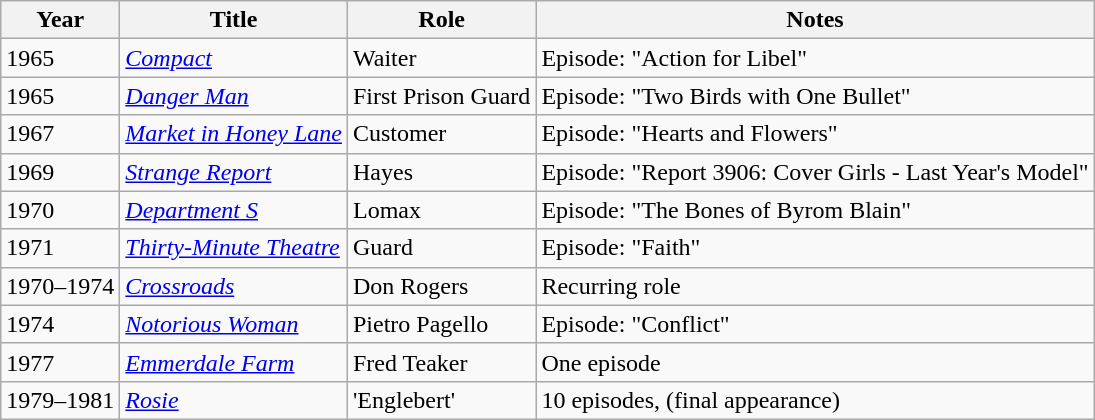<table class = "wikitable sortable">
<tr>
<th>Year</th>
<th>Title</th>
<th>Role</th>
<th class = "unsortable">Notes</th>
</tr>
<tr>
<td>1965</td>
<td><em><a href='#'>Compact</a></em></td>
<td>Waiter</td>
<td>Episode: "Action for Libel"</td>
</tr>
<tr>
<td>1965</td>
<td><em><a href='#'>Danger Man</a></em></td>
<td>First Prison Guard</td>
<td>Episode: "Two Birds with One Bullet"</td>
</tr>
<tr>
<td>1967</td>
<td><em><a href='#'>Market in Honey Lane</a></em></td>
<td>Customer</td>
<td>Episode: "Hearts and Flowers"</td>
</tr>
<tr>
<td>1969</td>
<td><em><a href='#'>Strange Report</a></em></td>
<td>Hayes</td>
<td>Episode: "Report 3906: Cover Girls - Last Year's Model"</td>
</tr>
<tr>
<td>1970</td>
<td><em><a href='#'>Department S</a></em></td>
<td>Lomax</td>
<td>Episode: "The Bones of Byrom Blain"</td>
</tr>
<tr>
<td>1971</td>
<td><em><a href='#'>Thirty-Minute Theatre</a></em></td>
<td>Guard</td>
<td>Episode: "Faith"</td>
</tr>
<tr>
<td>1970–1974</td>
<td><em><a href='#'>Crossroads</a></em></td>
<td>Don Rogers</td>
<td>Recurring role</td>
</tr>
<tr>
<td>1974</td>
<td><em><a href='#'>Notorious Woman</a></em></td>
<td>Pietro Pagello</td>
<td>Episode: "Conflict"</td>
</tr>
<tr>
<td>1977</td>
<td><em><a href='#'>Emmerdale Farm</a></em></td>
<td>Fred Teaker</td>
<td>One episode</td>
</tr>
<tr>
<td>1979–1981</td>
<td><em><a href='#'>Rosie</a></em></td>
<td>'Englebert'</td>
<td>10 episodes, (final appearance)</td>
</tr>
</table>
